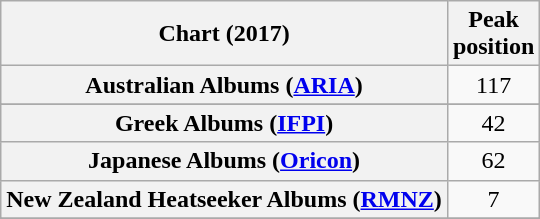<table class="wikitable plainrowheaders sortable" style="text-align:center">
<tr>
<th scope="col">Chart (2017)</th>
<th scope="col">Peak<br>position</th>
</tr>
<tr>
<th scope="row">Australian Albums (<a href='#'>ARIA</a>)</th>
<td align="center">117</td>
</tr>
<tr>
</tr>
<tr>
</tr>
<tr>
<th scope="row">Greek Albums (<a href='#'>IFPI</a>)</th>
<td>42</td>
</tr>
<tr>
<th scope="row">Japanese Albums (<a href='#'>Oricon</a>)</th>
<td>62</td>
</tr>
<tr>
<th scope="row">New Zealand Heatseeker Albums (<a href='#'>RMNZ</a>)</th>
<td>7</td>
</tr>
<tr>
</tr>
<tr>
</tr>
<tr>
</tr>
<tr>
</tr>
<tr>
</tr>
<tr>
</tr>
<tr>
</tr>
</table>
